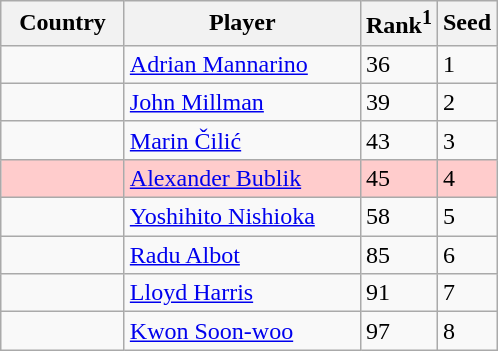<table class="sortable wikitable nowrap">
<tr>
<th width="75">Country</th>
<th width="150">Player</th>
<th>Rank<sup>1</sup></th>
<th>Seed</th>
</tr>
<tr>
<td></td>
<td><a href='#'>Adrian Mannarino</a></td>
<td>36</td>
<td>1</td>
</tr>
<tr>
<td></td>
<td><a href='#'>John Millman</a></td>
<td>39</td>
<td>2</td>
</tr>
<tr>
<td></td>
<td><a href='#'>Marin Čilić</a></td>
<td>43</td>
<td>3</td>
</tr>
<tr style="background:#fcc;">
<td></td>
<td><a href='#'>Alexander Bublik</a></td>
<td>45</td>
<td>4</td>
</tr>
<tr>
<td></td>
<td><a href='#'>Yoshihito Nishioka</a></td>
<td>58</td>
<td>5</td>
</tr>
<tr>
<td></td>
<td><a href='#'>Radu Albot</a></td>
<td>85</td>
<td>6</td>
</tr>
<tr>
<td></td>
<td><a href='#'>Lloyd Harris</a></td>
<td>91</td>
<td>7</td>
</tr>
<tr>
<td></td>
<td><a href='#'>Kwon Soon-woo</a></td>
<td>97</td>
<td>8</td>
</tr>
</table>
